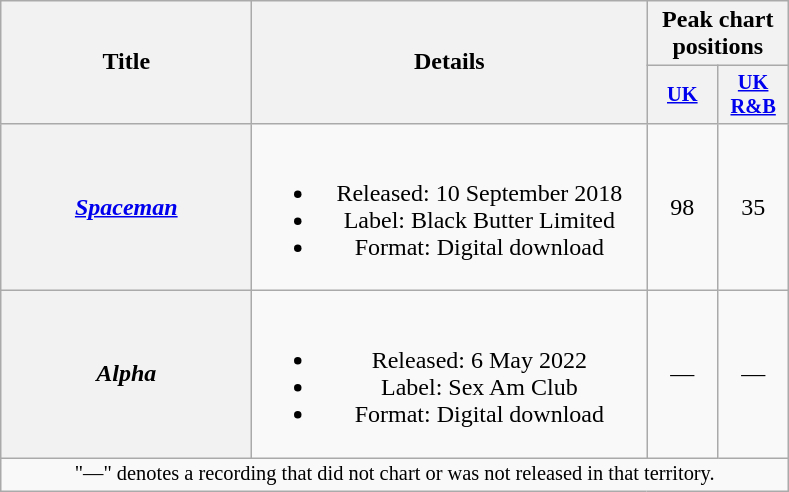<table class="wikitable plainrowheaders" style="text-align:center;">
<tr>
<th scope="col" rowspan="2" style="width:10em;">Title</th>
<th scope="col" rowspan="2" style="width:16em;">Details</th>
<th scope="col" colspan="2">Peak chart positions</th>
</tr>
<tr>
<th scope="col" style="width:3em;font-size:85%;"><a href='#'>UK</a><br></th>
<th scope="col" style="width:3em;font-size:85%;"><a href='#'>UK R&B</a></th>
</tr>
<tr>
<th scope="row"><em><a href='#'>Spaceman</a></em></th>
<td><br><ul><li>Released: 10 September 2018</li><li>Label: Black Butter Limited</li><li>Format: Digital download</li></ul></td>
<td>98</td>
<td>35</td>
</tr>
<tr>
<th scope="row"><em>Alpha</em></th>
<td><br><ul><li>Released: 6 May 2022</li><li>Label: Sex Am Club</li><li>Format: Digital download</li></ul></td>
<td>—</td>
<td>—</td>
</tr>
<tr>
<td colspan="10" style="font-size:85%">"—" denotes a recording that did not chart or was not released in that territory.</td>
</tr>
</table>
